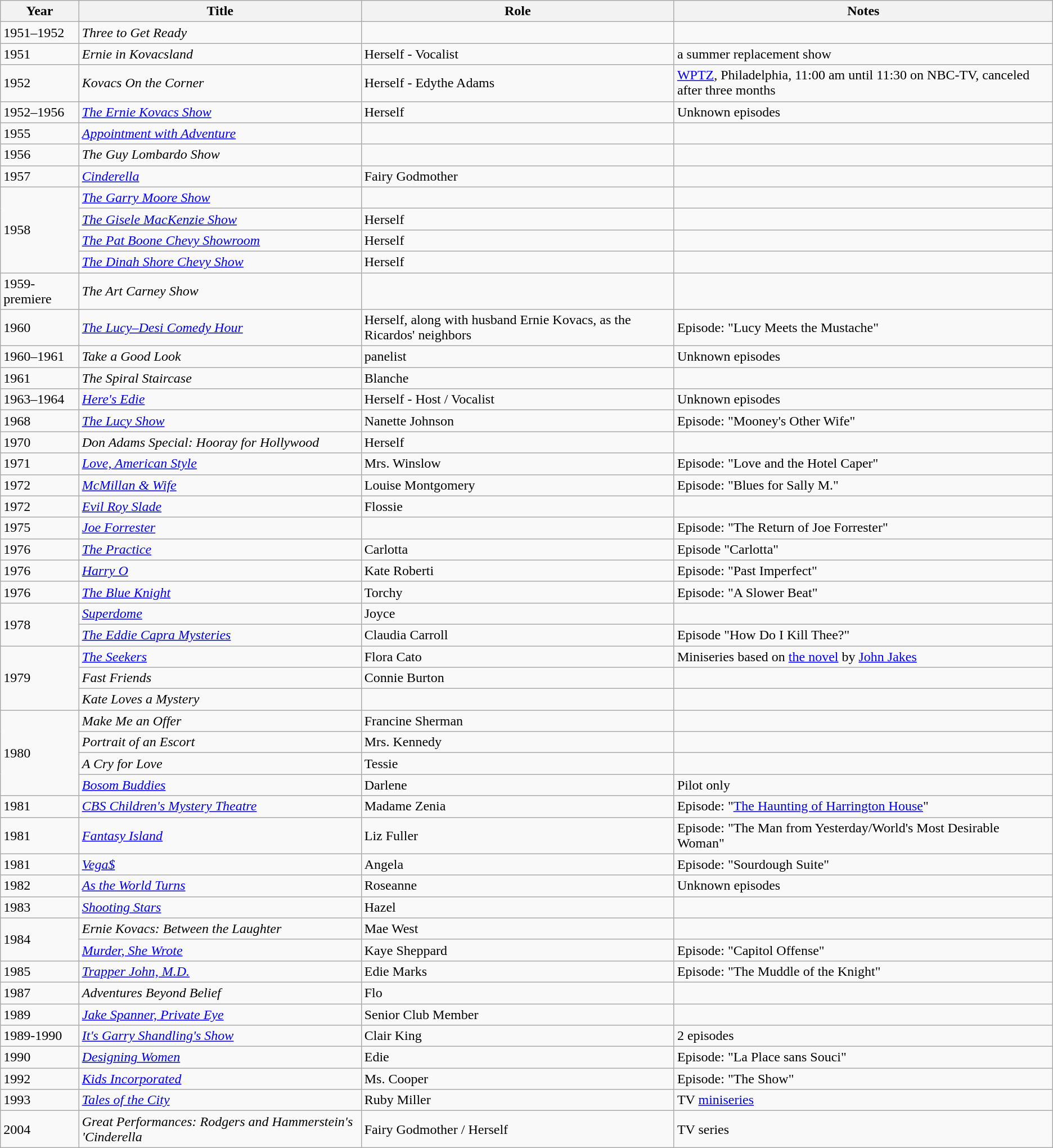<table class="wikitable sortable">
<tr>
<th>Year</th>
<th>Title</th>
<th>Role</th>
<th class = "unsortable">Notes</th>
</tr>
<tr>
<td>1951–1952</td>
<td><em>Three to Get Ready</em></td>
<td></td>
<td></td>
</tr>
<tr>
<td>1951</td>
<td><em>Ernie in Kovacsland</em></td>
<td>Herself - Vocalist</td>
<td>a summer replacement show</td>
</tr>
<tr>
<td>1952</td>
<td><em>Kovacs On the Corner</em></td>
<td>Herself - Edythe Adams</td>
<td><a href='#'>WPTZ</a>, Philadelphia, 11:00 am until 11:30 on NBC-TV, canceled after three months</td>
</tr>
<tr>
<td>1952–1956</td>
<td><em><a href='#'>The Ernie Kovacs Show</a></em></td>
<td>Herself</td>
<td>Unknown episodes</td>
</tr>
<tr>
<td>1955</td>
<td><em><a href='#'>Appointment with Adventure</a></em></td>
<td></td>
<td></td>
</tr>
<tr>
<td>1956</td>
<td><em>The Guy Lombardo Show</em></td>
<td></td>
<td></td>
</tr>
<tr>
<td>1957</td>
<td><em><a href='#'>Cinderella</a></em></td>
<td>Fairy Godmother</td>
<td></td>
</tr>
<tr>
<td rowspan=4>1958</td>
<td><em><a href='#'>The Garry Moore Show</a></em></td>
<td></td>
<td></td>
</tr>
<tr>
<td><em><a href='#'>The Gisele MacKenzie Show</a></em></td>
<td>Herself</td>
<td></td>
</tr>
<tr>
<td><em><a href='#'>The Pat Boone Chevy Showroom</a></em></td>
<td>Herself</td>
<td></td>
</tr>
<tr>
<td><em><a href='#'>The Dinah Shore Chevy Show</a></em></td>
<td>Herself</td>
<td></td>
</tr>
<tr>
<td>1959-premiere</td>
<td><em>The Art Carney Show</em></td>
<td></td>
</tr>
<tr>
<td>1960</td>
<td><em><a href='#'>The Lucy–Desi Comedy Hour</a></em></td>
<td>Herself, along with husband Ernie Kovacs, as the Ricardos' neighbors</td>
<td>Episode: "Lucy Meets the Mustache"</td>
</tr>
<tr>
<td>1960–1961</td>
<td><em>Take a Good Look</em></td>
<td>panelist</td>
<td>Unknown episodes</td>
</tr>
<tr>
<td>1961</td>
<td><em>The Spiral Staircase</em></td>
<td>Blanche</td>
<td></td>
</tr>
<tr>
<td>1963–1964</td>
<td><em><a href='#'>Here's Edie</a></em></td>
<td>Herself - Host / Vocalist</td>
<td>Unknown episodes</td>
</tr>
<tr>
<td>1968</td>
<td><em><a href='#'>The Lucy Show</a></em></td>
<td>Nanette Johnson</td>
<td>Episode: "Mooney's Other Wife"</td>
</tr>
<tr>
<td>1970</td>
<td><em>Don Adams Special: Hooray for Hollywood</em></td>
<td>Herself</td>
<td></td>
</tr>
<tr>
<td>1971</td>
<td><em><a href='#'>Love, American Style</a></em></td>
<td>Mrs. Winslow</td>
<td>Episode: "Love and the Hotel Caper"</td>
</tr>
<tr>
<td>1972</td>
<td><em><a href='#'>McMillan & Wife</a></em></td>
<td>Louise Montgomery</td>
<td>Episode: "Blues for Sally M."</td>
</tr>
<tr>
<td>1972</td>
<td><em><a href='#'>Evil Roy Slade</a></em></td>
<td>Flossie</td>
<td></td>
</tr>
<tr>
<td>1975</td>
<td><em><a href='#'>Joe Forrester</a></em></td>
<td></td>
<td>Episode: "The Return of Joe Forrester"</td>
</tr>
<tr>
<td>1976</td>
<td><em><a href='#'>The Practice</a></em></td>
<td>Carlotta</td>
<td>Episode "Carlotta"</td>
</tr>
<tr>
<td>1976</td>
<td><em><a href='#'>Harry O</a></em></td>
<td>Kate Roberti</td>
<td>Episode: "Past Imperfect"</td>
</tr>
<tr>
<td>1976</td>
<td><em><a href='#'>The Blue Knight</a></em></td>
<td>Torchy</td>
<td>Episode: "A Slower Beat"</td>
</tr>
<tr>
<td rowspan=2>1978</td>
<td><em><a href='#'>Superdome</a></em></td>
<td>Joyce</td>
<td></td>
</tr>
<tr>
<td><em><a href='#'>The Eddie Capra Mysteries</a></em></td>
<td>Claudia Carroll</td>
<td>Episode "How Do I Kill Thee?"</td>
</tr>
<tr>
<td rowspan=3>1979</td>
<td><em><a href='#'>The Seekers</a></em></td>
<td>Flora Cato</td>
<td>Miniseries based on <a href='#'>the novel</a> by <a href='#'>John Jakes</a></td>
</tr>
<tr>
<td><em>Fast Friends</em></td>
<td>Connie Burton</td>
<td></td>
</tr>
<tr>
<td><em>Kate Loves a Mystery</em></td>
<td></td>
<td></td>
</tr>
<tr>
<td rowspan=4>1980</td>
<td><em>Make Me an Offer</em></td>
<td>Francine Sherman</td>
<td></td>
</tr>
<tr>
<td><em>Portrait of an Escort</em></td>
<td>Mrs. Kennedy</td>
<td></td>
</tr>
<tr>
<td><em>A Cry for Love</em></td>
<td>Tessie</td>
<td></td>
</tr>
<tr>
<td><em><a href='#'>Bosom Buddies</a></em></td>
<td>Darlene</td>
<td>Pilot only</td>
</tr>
<tr>
<td>1981</td>
<td><em><a href='#'>CBS Children's Mystery Theatre</a></em></td>
<td>Madame Zenia</td>
<td>Episode: "<a href='#'>The Haunting of Harrington House</a>"</td>
</tr>
<tr>
<td>1981</td>
<td><em><a href='#'>Fantasy Island</a></em></td>
<td>Liz Fuller</td>
<td>Episode: "The Man from Yesterday/World's Most Desirable Woman"</td>
</tr>
<tr>
<td>1981</td>
<td><em><a href='#'>Vega$</a></em></td>
<td>Angela</td>
<td>Episode: "Sourdough Suite"</td>
</tr>
<tr>
<td>1982</td>
<td><em><a href='#'>As the World Turns</a></em></td>
<td>Roseanne</td>
<td>Unknown episodes</td>
</tr>
<tr>
<td>1983</td>
<td><em><a href='#'>Shooting Stars</a></em></td>
<td>Hazel</td>
<td></td>
</tr>
<tr>
<td rowspan=2>1984</td>
<td><em>Ernie Kovacs: Between the Laughter</em></td>
<td>Mae West</td>
<td></td>
</tr>
<tr>
<td><em><a href='#'>Murder, She Wrote</a></em></td>
<td>Kaye Sheppard</td>
<td>Episode: "Capitol Offense"</td>
</tr>
<tr>
<td>1985</td>
<td><em><a href='#'>Trapper John, M.D.</a></em></td>
<td>Edie Marks</td>
<td>Episode: "The Muddle of the Knight"</td>
</tr>
<tr>
<td>1987</td>
<td><em>Adventures Beyond Belief</em></td>
<td>Flo</td>
<td></td>
</tr>
<tr>
<td>1989</td>
<td><em><a href='#'>Jake Spanner, Private Eye</a></em></td>
<td>Senior Club Member</td>
<td></td>
</tr>
<tr>
<td>1989-1990</td>
<td><em><a href='#'>It's Garry Shandling's Show</a></em></td>
<td>Clair King</td>
<td>2 episodes</td>
</tr>
<tr>
<td>1990</td>
<td><em><a href='#'>Designing Women</a></em></td>
<td>Edie</td>
<td>Episode: "La Place sans Souci"</td>
</tr>
<tr>
<td>1992</td>
<td><em><a href='#'>Kids Incorporated</a></em></td>
<td>Ms. Cooper</td>
<td>Episode: "The Show"</td>
</tr>
<tr>
<td>1993</td>
<td><em><a href='#'>Tales of the City</a></em></td>
<td>Ruby Miller</td>
<td>TV <a href='#'>miniseries</a></td>
</tr>
<tr>
<td>2004</td>
<td><em>Great Performances: Rodgers and Hammerstein's 'Cinderella<strong></td>
<td>Fairy Godmother / Herself</td>
<td>TV series</td>
</tr>
</table>
